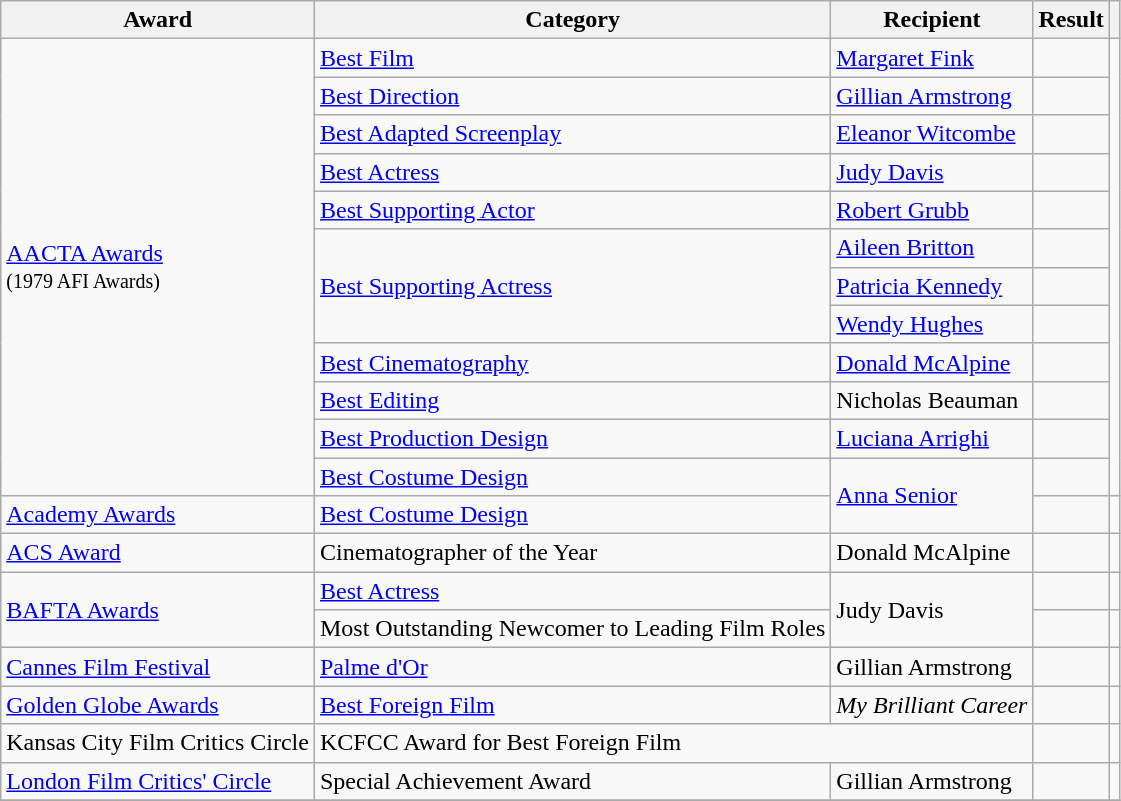<table class="wikitable">
<tr>
<th>Award</th>
<th>Category</th>
<th>Recipient</th>
<th>Result</th>
<th></th>
</tr>
<tr>
<td rowspan=12><a href='#'>AACTA Awards</a><br><small>(1979 AFI Awards)</small></td>
<td><a href='#'>Best Film</a></td>
<td><a href='#'>Margaret Fink</a></td>
<td></td>
<td style="text-align:center;" rowspan="12"></td>
</tr>
<tr>
<td><a href='#'>Best Direction</a></td>
<td><a href='#'>Gillian Armstrong</a></td>
<td></td>
</tr>
<tr>
<td><a href='#'>Best Adapted Screenplay</a></td>
<td><a href='#'>Eleanor Witcombe</a></td>
<td></td>
</tr>
<tr>
<td><a href='#'>Best Actress</a></td>
<td><a href='#'>Judy Davis</a></td>
<td></td>
</tr>
<tr>
<td><a href='#'>Best Supporting Actor</a></td>
<td><a href='#'>Robert Grubb</a></td>
<td></td>
</tr>
<tr>
<td rowspan=3><a href='#'>Best Supporting Actress</a></td>
<td><a href='#'>Aileen Britton</a></td>
<td></td>
</tr>
<tr>
<td><a href='#'>Patricia Kennedy</a></td>
<td></td>
</tr>
<tr>
<td><a href='#'>Wendy Hughes</a></td>
<td></td>
</tr>
<tr>
<td><a href='#'>Best Cinematography</a></td>
<td><a href='#'>Donald McAlpine</a></td>
<td></td>
</tr>
<tr>
<td><a href='#'>Best Editing</a></td>
<td>Nicholas Beauman</td>
<td></td>
</tr>
<tr>
<td><a href='#'>Best Production Design</a></td>
<td><a href='#'>Luciana Arrighi</a></td>
<td></td>
</tr>
<tr>
<td><a href='#'>Best Costume Design</a></td>
<td rowspan=2><a href='#'>Anna Senior</a></td>
<td></td>
</tr>
<tr>
<td><a href='#'>Academy Awards</a></td>
<td><a href='#'>Best Costume Design</a></td>
<td></td>
<td style="text-align:center;"></td>
</tr>
<tr>
<td><a href='#'>ACS Award</a></td>
<td>Cinematographer of the Year</td>
<td>Donald McAlpine</td>
<td></td>
<td style="text-align:center;"></td>
</tr>
<tr>
<td rowspan=2><a href='#'>BAFTA Awards</a></td>
<td><a href='#'>Best Actress</a></td>
<td rowspan=2>Judy Davis</td>
<td></td>
<td style="text-align:center;"></td>
</tr>
<tr>
<td>Most Outstanding Newcomer to Leading Film Roles</td>
<td></td>
<td style="text-align:center;"></td>
</tr>
<tr>
<td><a href='#'>Cannes Film Festival</a></td>
<td><a href='#'>Palme d'Or</a></td>
<td>Gillian Armstrong</td>
<td></td>
<td style="text-align:center;"></td>
</tr>
<tr>
<td><a href='#'>Golden Globe Awards</a></td>
<td><a href='#'>Best Foreign Film</a></td>
<td><em>My Brilliant Career</em></td>
<td></td>
<td style="text-align:center;"></td>
</tr>
<tr>
<td>Kansas City Film Critics Circle</td>
<td colspan=2>KCFCC Award for Best Foreign Film</td>
<td></td>
<td style="text-align:center;"></td>
</tr>
<tr>
<td><a href='#'>London Film Critics' Circle</a></td>
<td>Special Achievement Award</td>
<td>Gillian Armstrong</td>
<td></td>
<td style="text-align:center;"></td>
</tr>
<tr>
</tr>
</table>
